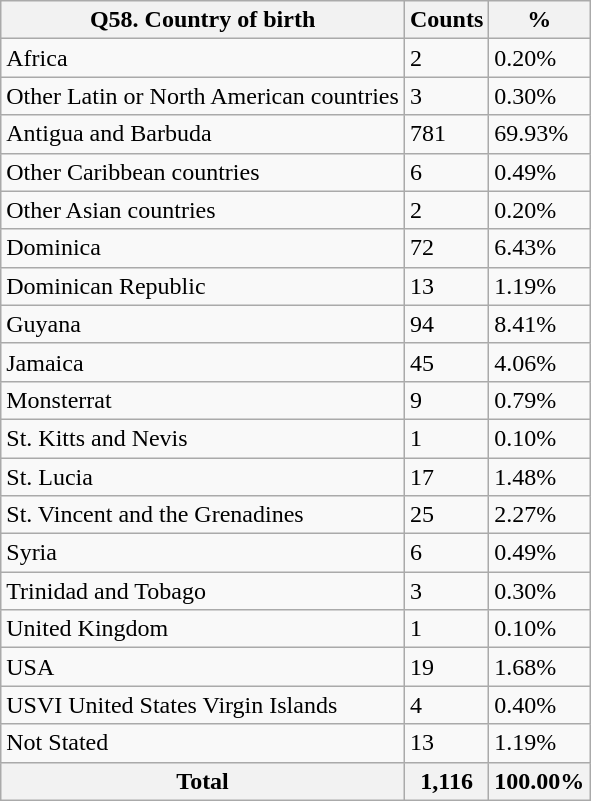<table class="wikitable sortable">
<tr>
<th>Q58. Country of birth</th>
<th>Counts</th>
<th>%</th>
</tr>
<tr>
<td>Africa</td>
<td>2</td>
<td>0.20%</td>
</tr>
<tr>
<td>Other Latin or North American countries</td>
<td>3</td>
<td>0.30%</td>
</tr>
<tr>
<td>Antigua and Barbuda</td>
<td>781</td>
<td>69.93%</td>
</tr>
<tr>
<td>Other Caribbean countries</td>
<td>6</td>
<td>0.49%</td>
</tr>
<tr>
<td>Other Asian countries</td>
<td>2</td>
<td>0.20%</td>
</tr>
<tr>
<td>Dominica</td>
<td>72</td>
<td>6.43%</td>
</tr>
<tr>
<td>Dominican Republic</td>
<td>13</td>
<td>1.19%</td>
</tr>
<tr>
<td>Guyana</td>
<td>94</td>
<td>8.41%</td>
</tr>
<tr>
<td>Jamaica</td>
<td>45</td>
<td>4.06%</td>
</tr>
<tr>
<td>Monsterrat</td>
<td>9</td>
<td>0.79%</td>
</tr>
<tr>
<td>St. Kitts and Nevis</td>
<td>1</td>
<td>0.10%</td>
</tr>
<tr>
<td>St. Lucia</td>
<td>17</td>
<td>1.48%</td>
</tr>
<tr>
<td>St. Vincent and the Grenadines</td>
<td>25</td>
<td>2.27%</td>
</tr>
<tr>
<td>Syria</td>
<td>6</td>
<td>0.49%</td>
</tr>
<tr>
<td>Trinidad and Tobago</td>
<td>3</td>
<td>0.30%</td>
</tr>
<tr>
<td>United Kingdom</td>
<td>1</td>
<td>0.10%</td>
</tr>
<tr>
<td>USA</td>
<td>19</td>
<td>1.68%</td>
</tr>
<tr>
<td>USVI United States Virgin Islands</td>
<td>4</td>
<td>0.40%</td>
</tr>
<tr>
<td>Not Stated</td>
<td>13</td>
<td>1.19%</td>
</tr>
<tr>
<th>Total</th>
<th>1,116</th>
<th>100.00%</th>
</tr>
</table>
